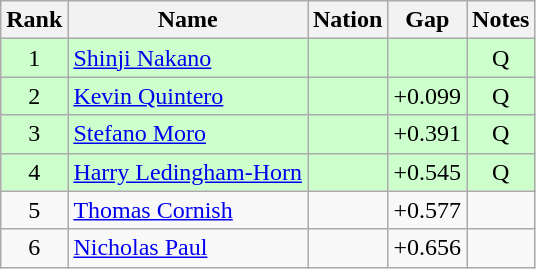<table class="wikitable sortable" style="text-align:center">
<tr>
<th>Rank</th>
<th>Name</th>
<th>Nation</th>
<th>Gap</th>
<th>Notes</th>
</tr>
<tr bgcolor=ccffcc>
<td>1</td>
<td align=left><a href='#'>Shinji Nakano</a></td>
<td align=left></td>
<td></td>
<td>Q</td>
</tr>
<tr bgcolor=ccffcc>
<td>2</td>
<td align=left><a href='#'>Kevin Quintero</a></td>
<td align=left></td>
<td>+0.099</td>
<td>Q</td>
</tr>
<tr bgcolor=ccffcc>
<td>3</td>
<td align=left><a href='#'>Stefano Moro</a></td>
<td align=left></td>
<td>+0.391</td>
<td>Q</td>
</tr>
<tr bgcolor=ccffcc>
<td>4</td>
<td align=left><a href='#'>Harry Ledingham-Horn</a></td>
<td align=left></td>
<td>+0.545</td>
<td>Q</td>
</tr>
<tr>
<td>5</td>
<td align=left><a href='#'>Thomas Cornish</a></td>
<td align=left></td>
<td>+0.577</td>
<td></td>
</tr>
<tr>
<td>6</td>
<td align=left><a href='#'>Nicholas Paul</a></td>
<td align=left></td>
<td>+0.656</td>
<td></td>
</tr>
</table>
